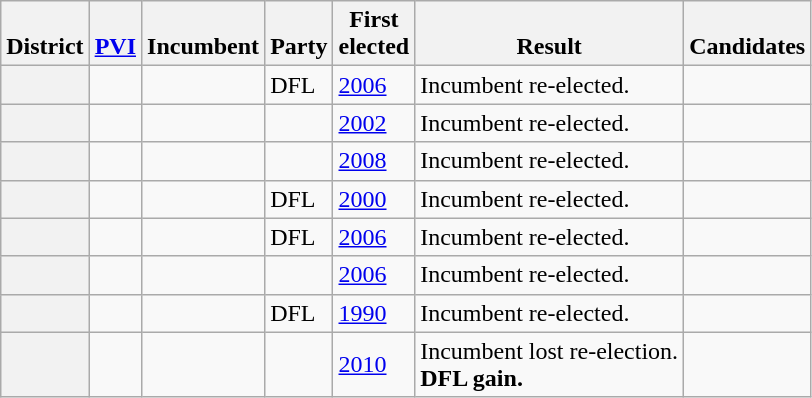<table class="wikitable sortable">
<tr valign=bottom>
<th>District</th>
<th><a href='#'>PVI</a></th>
<th>Incumbent</th>
<th>Party</th>
<th>First<br>elected</th>
<th>Result</th>
<th>Candidates</th>
</tr>
<tr>
<th></th>
<td></td>
<td></td>
<td>DFL</td>
<td><a href='#'>2006</a></td>
<td>Incumbent re-elected.</td>
<td nowrap></td>
</tr>
<tr>
<th></th>
<td></td>
<td></td>
<td></td>
<td><a href='#'>2002</a></td>
<td>Incumbent re-elected.</td>
<td nowrap></td>
</tr>
<tr>
<th></th>
<td></td>
<td></td>
<td></td>
<td><a href='#'>2008</a></td>
<td>Incumbent re-elected.</td>
<td nowrap></td>
</tr>
<tr>
<th></th>
<td></td>
<td></td>
<td>DFL</td>
<td><a href='#'>2000</a></td>
<td>Incumbent re-elected.</td>
<td nowrap></td>
</tr>
<tr>
<th></th>
<td></td>
<td></td>
<td>DFL</td>
<td><a href='#'>2006</a></td>
<td>Incumbent re-elected.</td>
<td nowrap></td>
</tr>
<tr>
<th></th>
<td></td>
<td></td>
<td></td>
<td><a href='#'>2006</a></td>
<td>Incumbent re-elected.</td>
<td nowrap></td>
</tr>
<tr>
<th></th>
<td></td>
<td></td>
<td>DFL</td>
<td><a href='#'>1990</a></td>
<td>Incumbent re-elected.</td>
<td nowrap></td>
</tr>
<tr>
<th></th>
<td></td>
<td></td>
<td></td>
<td><a href='#'>2010</a></td>
<td>Incumbent lost re-election.<br><strong>DFL gain.</strong></td>
<td nowrap></td>
</tr>
</table>
